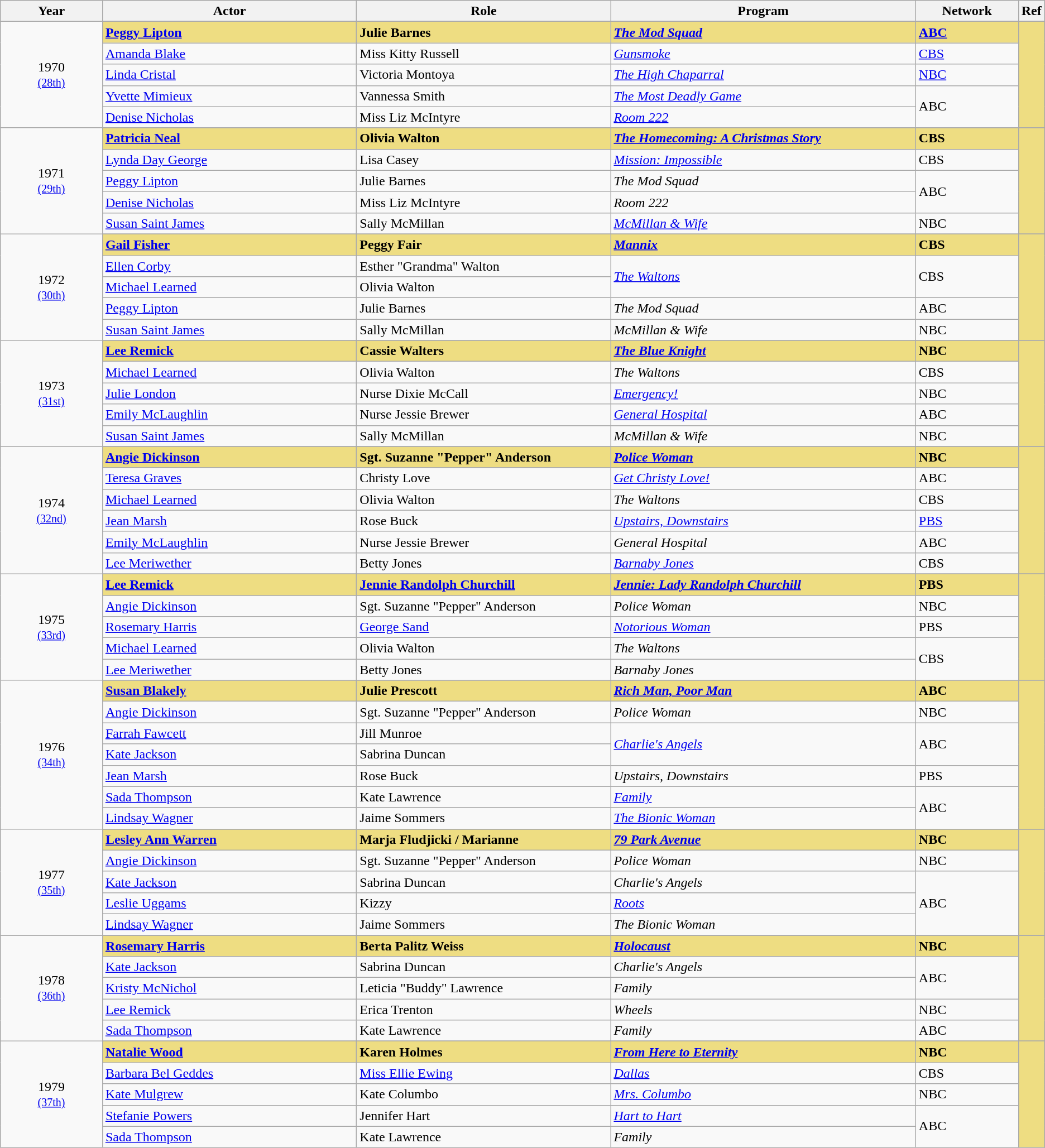<table class="wikitable">
<tr>
<th style="width:10%;">Year</th>
<th style="width:25%;">Actor</th>
<th style="width:25%;">Role</th>
<th style="width:30%;">Program</th>
<th style="width:10%;">Network</th>
<th style="width:5%;">Ref</th>
</tr>
<tr>
<td rowspan="6" style="text-align:center;">1970 <br><small><a href='#'>(28th)</a></small></td>
</tr>
<tr style="background:#EEDD82;">
<td><strong><a href='#'>Peggy Lipton</a> </strong></td>
<td><strong>Julie Barnes</strong></td>
<td><strong><em><a href='#'>The Mod Squad</a></em></strong></td>
<td><strong><a href='#'>ABC</a></strong></td>
<td rowspan="5"></td>
</tr>
<tr>
<td><a href='#'>Amanda Blake</a></td>
<td>Miss Kitty Russell</td>
<td><em><a href='#'>Gunsmoke</a></em></td>
<td><a href='#'>CBS</a></td>
</tr>
<tr>
<td><a href='#'>Linda Cristal</a></td>
<td>Victoria Montoya</td>
<td><em><a href='#'>The High Chaparral</a></em></td>
<td><a href='#'>NBC</a></td>
</tr>
<tr>
<td><a href='#'>Yvette Mimieux</a></td>
<td>Vannessa Smith</td>
<td><em><a href='#'>The Most Deadly Game</a></em></td>
<td rowspan="2">ABC</td>
</tr>
<tr>
<td><a href='#'>Denise Nicholas</a></td>
<td>Miss Liz McIntyre</td>
<td><em><a href='#'>Room 222</a></em></td>
</tr>
<tr>
<td rowspan="6" style="text-align:center;">1971 <br><small><a href='#'>(29th)</a></small></td>
</tr>
<tr style="background:#EEDD82;">
<td><strong><a href='#'>Patricia Neal</a> </strong></td>
<td><strong>Olivia Walton</strong></td>
<td><strong><em><a href='#'>The Homecoming: A Christmas Story</a></em></strong></td>
<td><strong>CBS</strong></td>
<td rowspan="5"></td>
</tr>
<tr>
<td><a href='#'>Lynda Day George</a></td>
<td>Lisa Casey</td>
<td><em><a href='#'>Mission: Impossible</a></em></td>
<td>CBS</td>
</tr>
<tr>
<td><a href='#'>Peggy Lipton</a></td>
<td>Julie Barnes</td>
<td><em>The Mod Squad</em></td>
<td rowspan="2">ABC</td>
</tr>
<tr>
<td><a href='#'>Denise Nicholas</a></td>
<td>Miss Liz McIntyre</td>
<td><em>Room 222</em></td>
</tr>
<tr>
<td><a href='#'>Susan Saint James</a></td>
<td>Sally McMillan</td>
<td><em><a href='#'>McMillan & Wife</a></em></td>
<td>NBC</td>
</tr>
<tr>
<td rowspan="6" style="text-align:center;">1972 <br><small><a href='#'>(30th)</a></small></td>
</tr>
<tr style="background:#EEDD82;">
<td><strong><a href='#'>Gail Fisher</a> </strong></td>
<td><strong>Peggy Fair</strong></td>
<td><strong><em><a href='#'>Mannix</a></em></strong></td>
<td><strong>CBS</strong></td>
<td rowspan="5"></td>
</tr>
<tr>
<td><a href='#'>Ellen Corby</a></td>
<td>Esther "Grandma" Walton</td>
<td rowspan="2"><em><a href='#'>The Waltons</a></em></td>
<td rowspan="2">CBS</td>
</tr>
<tr>
<td><a href='#'>Michael Learned</a></td>
<td>Olivia Walton</td>
</tr>
<tr>
<td><a href='#'>Peggy Lipton</a></td>
<td>Julie Barnes</td>
<td><em>The Mod Squad</em></td>
<td>ABC</td>
</tr>
<tr>
<td><a href='#'>Susan Saint James</a></td>
<td>Sally McMillan</td>
<td><em>McMillan & Wife</em></td>
<td>NBC</td>
</tr>
<tr>
<td rowspan="6" style="text-align:center;">1973 <br><small><a href='#'>(31st)</a></small></td>
</tr>
<tr style="background:#EEDD82;">
<td><strong><a href='#'>Lee Remick</a> </strong></td>
<td><strong>Cassie Walters</strong></td>
<td><strong><em><a href='#'>The Blue Knight</a></em></strong></td>
<td><strong>NBC</strong></td>
<td rowspan="5"></td>
</tr>
<tr>
<td><a href='#'>Michael Learned</a></td>
<td>Olivia Walton</td>
<td><em>The Waltons</em></td>
<td>CBS</td>
</tr>
<tr>
<td><a href='#'>Julie London</a></td>
<td>Nurse Dixie McCall</td>
<td><em><a href='#'>Emergency!</a></em></td>
<td>NBC</td>
</tr>
<tr>
<td><a href='#'>Emily McLaughlin</a></td>
<td>Nurse Jessie Brewer</td>
<td><em><a href='#'>General Hospital</a></em></td>
<td>ABC</td>
</tr>
<tr>
<td><a href='#'>Susan Saint James</a></td>
<td>Sally McMillan</td>
<td><em>McMillan & Wife</em></td>
<td>NBC</td>
</tr>
<tr>
<td rowspan="7" style="text-align:center;">1974 <br><small><a href='#'>(32nd)</a></small></td>
</tr>
<tr style="background:#EEDD82;">
<td><strong><a href='#'>Angie Dickinson</a> </strong></td>
<td><strong>Sgt. Suzanne "Pepper" Anderson</strong></td>
<td><strong><em><a href='#'>Police Woman</a></em></strong></td>
<td><strong>NBC</strong></td>
<td rowspan="6"></td>
</tr>
<tr>
<td><a href='#'>Teresa Graves</a></td>
<td>Christy Love</td>
<td><em><a href='#'>Get Christy Love!</a></em></td>
<td>ABC</td>
</tr>
<tr>
<td><a href='#'>Michael Learned</a></td>
<td>Olivia Walton</td>
<td><em>The Waltons</em></td>
<td>CBS</td>
</tr>
<tr>
<td><a href='#'>Jean Marsh</a></td>
<td>Rose Buck</td>
<td><em><a href='#'>Upstairs, Downstairs</a></em></td>
<td><a href='#'>PBS</a></td>
</tr>
<tr>
<td><a href='#'>Emily McLaughlin</a></td>
<td>Nurse Jessie Brewer</td>
<td><em>General Hospital</em></td>
<td>ABC</td>
</tr>
<tr>
<td><a href='#'>Lee Meriwether</a></td>
<td>Betty Jones</td>
<td><em><a href='#'>Barnaby Jones</a></em></td>
<td>CBS</td>
</tr>
<tr>
<td rowspan="6" style="text-align:center;">1975 <br><small><a href='#'>(33rd)</a></small></td>
</tr>
<tr style="background:#EEDD82;">
<td><strong><a href='#'>Lee Remick</a> </strong></td>
<td><strong><a href='#'>Jennie Randolph Churchill</a></strong></td>
<td><strong><em><a href='#'>Jennie: Lady Randolph Churchill</a></em></strong></td>
<td><strong>PBS</strong></td>
<td rowspan="5"></td>
</tr>
<tr>
<td><a href='#'>Angie Dickinson</a></td>
<td>Sgt. Suzanne "Pepper" Anderson</td>
<td><em>Police Woman</em></td>
<td>NBC</td>
</tr>
<tr>
<td><a href='#'>Rosemary Harris</a></td>
<td><a href='#'>George Sand</a></td>
<td><em><a href='#'>Notorious Woman</a></em></td>
<td>PBS</td>
</tr>
<tr>
<td><a href='#'>Michael Learned</a></td>
<td>Olivia Walton</td>
<td><em>The Waltons</em></td>
<td rowspan="2">CBS</td>
</tr>
<tr>
<td><a href='#'>Lee Meriwether</a></td>
<td>Betty Jones</td>
<td><em>Barnaby Jones</em></td>
</tr>
<tr>
<td rowspan="8" style="text-align:center;">1976 <br><small><a href='#'>(34th)</a></small></td>
</tr>
<tr style="background:#EEDD82;">
<td><strong><a href='#'>Susan Blakely</a> </strong></td>
<td><strong>Julie Prescott</strong></td>
<td><strong><em><a href='#'>Rich Man, Poor Man</a></em></strong></td>
<td><strong>ABC</strong></td>
<td rowspan="7"></td>
</tr>
<tr>
<td><a href='#'>Angie Dickinson</a></td>
<td>Sgt. Suzanne "Pepper" Anderson</td>
<td><em>Police Woman</em></td>
<td>NBC</td>
</tr>
<tr>
<td><a href='#'>Farrah Fawcett</a></td>
<td>Jill Munroe</td>
<td rowspan="2"><em><a href='#'>Charlie's Angels</a></em></td>
<td rowspan="2">ABC</td>
</tr>
<tr>
<td><a href='#'>Kate Jackson</a></td>
<td>Sabrina Duncan</td>
</tr>
<tr>
<td><a href='#'>Jean Marsh</a></td>
<td>Rose Buck</td>
<td><em>Upstairs, Downstairs</em></td>
<td>PBS</td>
</tr>
<tr>
<td><a href='#'>Sada Thompson</a></td>
<td>Kate Lawrence</td>
<td><em><a href='#'>Family</a></em></td>
<td rowspan="2">ABC</td>
</tr>
<tr>
<td><a href='#'>Lindsay Wagner</a></td>
<td>Jaime Sommers</td>
<td><em><a href='#'>The Bionic Woman</a></em></td>
</tr>
<tr>
<td rowspan="6" style="text-align:center;">1977 <br><small><a href='#'>(35th)</a></small></td>
</tr>
<tr style="background:#EEDD82;">
<td><strong><a href='#'>Lesley Ann Warren</a> </strong></td>
<td><strong>Marja Fludjicki / Marianne</strong></td>
<td><strong><em><a href='#'>79 Park Avenue</a></em></strong></td>
<td><strong>NBC</strong></td>
<td rowspan="5"></td>
</tr>
<tr>
<td><a href='#'>Angie Dickinson</a></td>
<td>Sgt. Suzanne "Pepper" Anderson</td>
<td><em>Police Woman</em></td>
<td>NBC</td>
</tr>
<tr>
<td><a href='#'>Kate Jackson</a></td>
<td>Sabrina Duncan</td>
<td><em>Charlie's Angels</em></td>
<td rowspan="3">ABC</td>
</tr>
<tr>
<td><a href='#'>Leslie Uggams</a></td>
<td>Kizzy</td>
<td><em><a href='#'>Roots</a></em></td>
</tr>
<tr>
<td><a href='#'>Lindsay Wagner</a></td>
<td>Jaime Sommers</td>
<td><em>The Bionic Woman</em></td>
</tr>
<tr>
<td rowspan="6" style="text-align:center;">1978 <br><small><a href='#'>(36th)</a></small></td>
</tr>
<tr style="background:#EEDD82;">
<td><strong><a href='#'>Rosemary Harris</a></strong></td>
<td><strong>Berta Palitz Weiss</strong></td>
<td><strong><em><a href='#'>Holocaust</a></em></strong></td>
<td><strong>NBC</strong></td>
<td rowspan="5"></td>
</tr>
<tr>
<td><a href='#'>Kate Jackson</a></td>
<td>Sabrina Duncan</td>
<td><em>Charlie's Angels</em></td>
<td rowspan="2">ABC</td>
</tr>
<tr>
<td><a href='#'>Kristy McNichol</a></td>
<td>Leticia "Buddy" Lawrence</td>
<td><em>Family</em></td>
</tr>
<tr>
<td><a href='#'>Lee Remick</a></td>
<td>Erica Trenton</td>
<td><em>Wheels</em></td>
<td>NBC</td>
</tr>
<tr>
<td><a href='#'>Sada Thompson</a></td>
<td>Kate Lawrence</td>
<td><em>Family</em></td>
<td>ABC</td>
</tr>
<tr>
<td rowspan="6" style="text-align:center;">1979 <br><small><a href='#'>(37th)</a></small></td>
</tr>
<tr style="background:#EEDD82;">
<td><strong><a href='#'>Natalie Wood</a> </strong></td>
<td><strong>Karen Holmes</strong></td>
<td><strong><em><a href='#'>From Here to Eternity</a></em></strong></td>
<td><strong>NBC</strong></td>
<td rowspan="5"></td>
</tr>
<tr>
<td><a href='#'>Barbara Bel Geddes</a></td>
<td><a href='#'>Miss Ellie Ewing</a></td>
<td><em><a href='#'>Dallas</a></em></td>
<td>CBS</td>
</tr>
<tr>
<td><a href='#'>Kate Mulgrew</a></td>
<td>Kate Columbo</td>
<td><em><a href='#'>Mrs. Columbo</a></em></td>
<td>NBC</td>
</tr>
<tr>
<td><a href='#'>Stefanie Powers</a></td>
<td>Jennifer Hart</td>
<td><em><a href='#'>Hart to Hart</a></em></td>
<td rowspan="2">ABC</td>
</tr>
<tr>
<td><a href='#'>Sada Thompson</a></td>
<td>Kate Lawrence</td>
<td><em>Family</em></td>
</tr>
</table>
